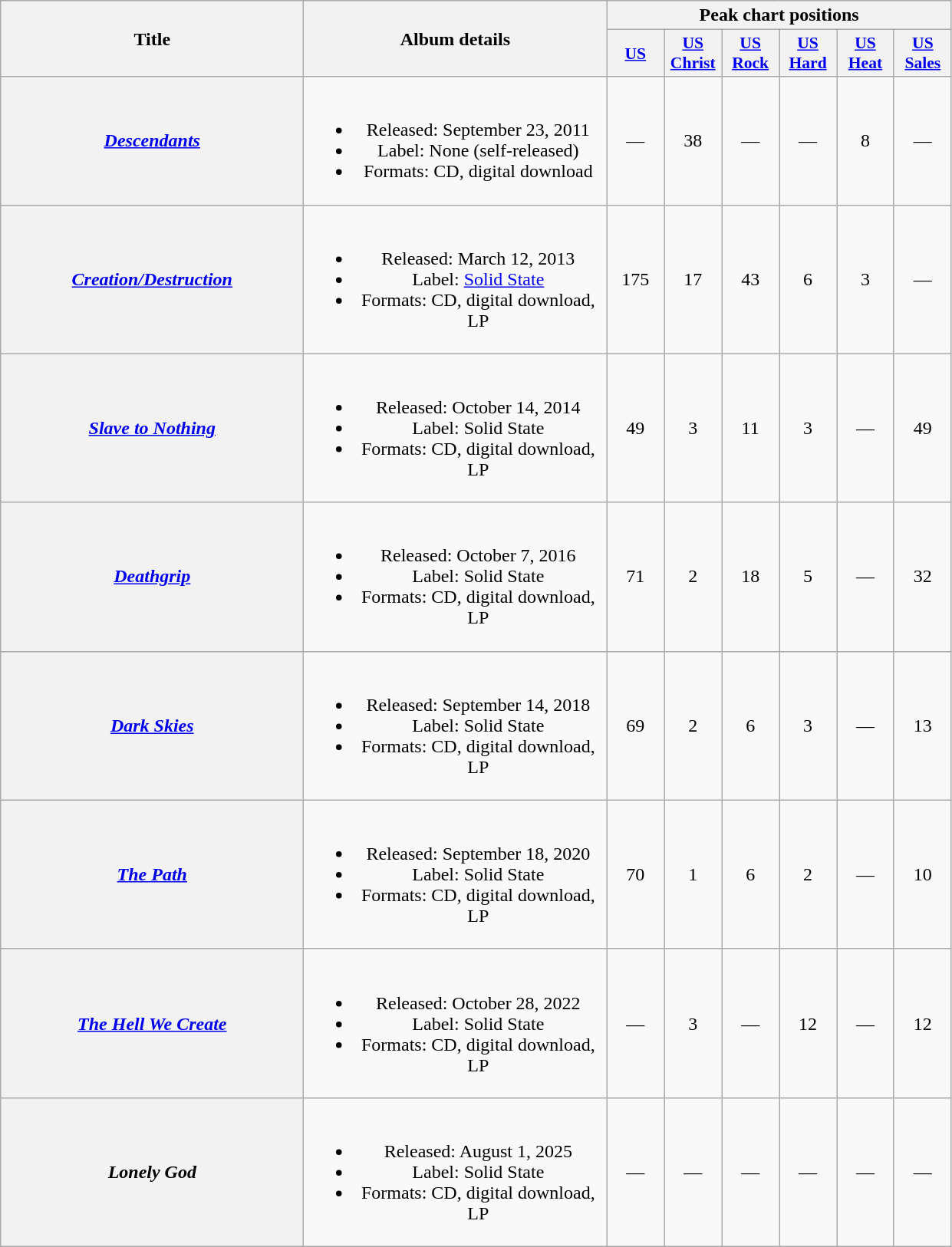<table class="wikitable plainrowheaders" style="text-align:center;">
<tr>
<th scope="col" rowspan="2" style="width:16em;">Title</th>
<th scope="col" rowspan="2" style="width:16em;">Album details</th>
<th scope="col" colspan="6">Peak chart positions</th>
</tr>
<tr>
<th style="width:3em; font-size:90%"><a href='#'>US</a><br></th>
<th style="width:3em; font-size:90%"><a href='#'>US<br>Christ</a><br></th>
<th style="width:3em; font-size:90%"><a href='#'>US<br>Rock</a><br></th>
<th style="width:3em; font-size:90%"><a href='#'>US<br>Hard</a><br></th>
<th style="width:3em; font-size:90%"><a href='#'>US<br>Heat</a><br></th>
<th style="width:3em; font-size:90%"><a href='#'>US<br>Sales</a><br></th>
</tr>
<tr>
<th scope="row"><em><a href='#'>Descendants</a></em></th>
<td><br><ul><li>Released: September 23, 2011</li><li>Label: None (self-released)</li><li>Formats: CD, digital download</li></ul></td>
<td>—</td>
<td>38</td>
<td>—</td>
<td>—</td>
<td>8</td>
<td>—</td>
</tr>
<tr>
<th scope="row"><em><a href='#'>Creation/Destruction</a></em></th>
<td><br><ul><li>Released: March 12, 2013</li><li>Label: <a href='#'>Solid State</a></li><li>Formats: CD, digital download, LP</li></ul></td>
<td>175</td>
<td>17</td>
<td>43</td>
<td>6</td>
<td>3</td>
<td>—</td>
</tr>
<tr>
<th scope="row"><em><a href='#'>Slave to Nothing</a></em></th>
<td><br><ul><li>Released: October 14, 2014</li><li>Label: Solid State</li><li>Formats: CD, digital download, LP</li></ul></td>
<td>49</td>
<td>3</td>
<td>11</td>
<td>3</td>
<td>—</td>
<td>49</td>
</tr>
<tr>
<th scope="row"><em><a href='#'>Deathgrip</a></em></th>
<td><br><ul><li>Released: October 7, 2016</li><li>Label: Solid State</li><li>Formats: CD, digital download, LP</li></ul></td>
<td>71</td>
<td>2</td>
<td>18</td>
<td>5</td>
<td>—</td>
<td>32</td>
</tr>
<tr>
<th scope="row"><em><a href='#'>Dark Skies</a></em></th>
<td><br><ul><li>Released: September 14, 2018</li><li>Label: Solid State</li><li>Formats: CD, digital download, LP</li></ul></td>
<td>69</td>
<td>2</td>
<td>6</td>
<td>3</td>
<td>—</td>
<td>13</td>
</tr>
<tr>
<th scope="row"><em><a href='#'>The Path</a></em></th>
<td><br><ul><li>Released: September 18, 2020</li><li>Label: Solid State</li><li>Formats: CD, digital download, LP</li></ul></td>
<td>70</td>
<td>1</td>
<td>6</td>
<td>2</td>
<td>—</td>
<td>10</td>
</tr>
<tr>
<th scope="row"><em><a href='#'>The Hell We Create</a></em></th>
<td><br><ul><li>Released: October 28, 2022</li><li>Label: Solid State</li><li>Formats: CD, digital download, LP</li></ul></td>
<td>—</td>
<td>3</td>
<td>—</td>
<td>12</td>
<td>—</td>
<td>12</td>
</tr>
<tr>
<th scope="row"><em>Lonely God</em></th>
<td><br><ul><li>Released: August 1, 2025</li><li>Label: Solid State</li><li>Formats: CD, digital download, LP</li></ul></td>
<td>—</td>
<td>—</td>
<td>—</td>
<td>—</td>
<td>—</td>
<td>—</td>
</tr>
</table>
